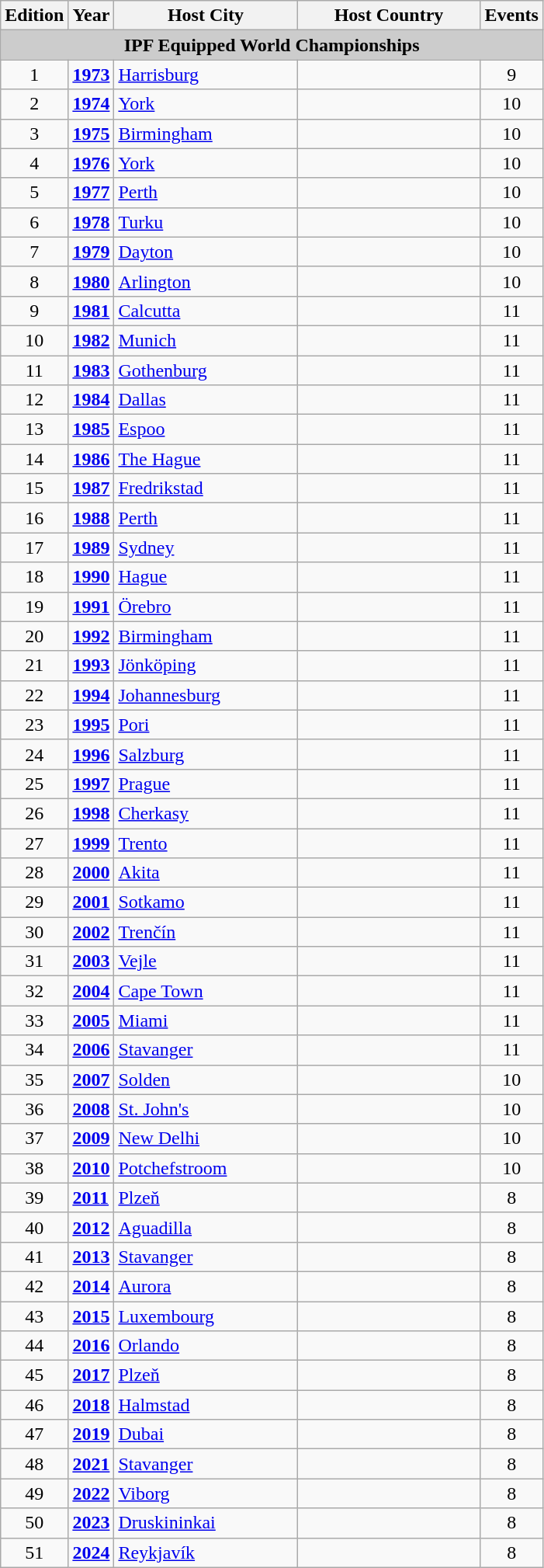<table class="wikitable" style="font-size:100%">
<tr>
<th width=30>Edition</th>
<th width=30>Year</th>
<th width=150>Host City</th>
<th width=150>Host Country</th>
<th width=30>Events</th>
</tr>
<tr>
<td colspan="5" bgcolor="#cccccc"align=center><strong>IPF Equipped World Championships</strong></td>
</tr>
<tr>
<td align=center>1</td>
<td><strong><a href='#'>1973</a></strong></td>
<td><a href='#'>Harrisburg</a></td>
<td></td>
<td align=center>9</td>
</tr>
<tr>
<td align=center>2</td>
<td><strong><a href='#'>1974</a></strong></td>
<td><a href='#'>York</a></td>
<td></td>
<td align=center>10</td>
</tr>
<tr>
<td align=center>3</td>
<td><strong><a href='#'>1975</a></strong></td>
<td><a href='#'>Birmingham</a></td>
<td></td>
<td align=center>10</td>
</tr>
<tr>
<td align=center>4</td>
<td><strong><a href='#'>1976</a></strong></td>
<td><a href='#'>York</a></td>
<td></td>
<td align=center>10</td>
</tr>
<tr>
<td align=center>5</td>
<td><strong><a href='#'>1977</a></strong></td>
<td><a href='#'>Perth</a></td>
<td></td>
<td align=center>10</td>
</tr>
<tr>
<td align=center>6</td>
<td><strong><a href='#'>1978</a></strong></td>
<td><a href='#'>Turku</a></td>
<td></td>
<td align=center>10</td>
</tr>
<tr>
<td align=center>7</td>
<td><strong><a href='#'>1979</a></strong></td>
<td><a href='#'>Dayton</a></td>
<td></td>
<td align=center>10</td>
</tr>
<tr>
<td align=center>8</td>
<td><strong><a href='#'>1980</a></strong></td>
<td><a href='#'>Arlington</a></td>
<td></td>
<td align=center>10</td>
</tr>
<tr>
<td align=center>9</td>
<td><strong><a href='#'>1981</a></strong></td>
<td><a href='#'>Calcutta</a></td>
<td></td>
<td align=center>11</td>
</tr>
<tr>
<td align=center>10</td>
<td><strong><a href='#'>1982</a></strong></td>
<td><a href='#'>Munich</a></td>
<td></td>
<td align=center>11</td>
</tr>
<tr>
<td align=center>11</td>
<td><strong><a href='#'>1983</a></strong></td>
<td><a href='#'>Gothenburg</a></td>
<td></td>
<td align=center>11</td>
</tr>
<tr>
<td align=center>12</td>
<td><strong><a href='#'>1984</a></strong></td>
<td><a href='#'>Dallas</a></td>
<td></td>
<td align=center>11</td>
</tr>
<tr>
<td align=center>13</td>
<td><strong><a href='#'>1985</a></strong></td>
<td><a href='#'>Espoo</a></td>
<td></td>
<td align=center>11</td>
</tr>
<tr>
<td align=center>14</td>
<td><strong><a href='#'>1986</a></strong></td>
<td><a href='#'>The Hague</a></td>
<td></td>
<td align=center>11</td>
</tr>
<tr>
<td align=center>15</td>
<td><strong><a href='#'>1987</a></strong></td>
<td><a href='#'>Fredrikstad</a></td>
<td></td>
<td align=center>11</td>
</tr>
<tr>
<td align=center>16</td>
<td><strong><a href='#'>1988</a></strong></td>
<td><a href='#'>Perth</a></td>
<td></td>
<td align=center>11</td>
</tr>
<tr>
<td align=center>17</td>
<td><strong><a href='#'>1989</a></strong></td>
<td><a href='#'>Sydney</a></td>
<td></td>
<td align=center>11</td>
</tr>
<tr>
<td align=center>18</td>
<td><strong><a href='#'>1990</a></strong></td>
<td><a href='#'>Hague</a></td>
<td></td>
<td align=center>11</td>
</tr>
<tr>
<td align=center>19</td>
<td><strong><a href='#'>1991</a></strong></td>
<td><a href='#'>Örebro</a></td>
<td></td>
<td align=center>11</td>
</tr>
<tr>
<td align=center>20</td>
<td><strong><a href='#'>1992</a></strong></td>
<td><a href='#'>Birmingham</a></td>
<td></td>
<td align=center>11</td>
</tr>
<tr>
<td align=center>21</td>
<td><strong><a href='#'>1993</a></strong></td>
<td><a href='#'>Jönköping</a></td>
<td></td>
<td align=center>11</td>
</tr>
<tr>
<td align=center>22</td>
<td><strong><a href='#'>1994</a></strong></td>
<td><a href='#'>Johannesburg</a></td>
<td></td>
<td align=center>11</td>
</tr>
<tr>
<td align=center>23</td>
<td><strong><a href='#'>1995</a></strong></td>
<td><a href='#'>Pori</a></td>
<td></td>
<td align=center>11</td>
</tr>
<tr>
<td align=center>24</td>
<td><strong><a href='#'>1996</a></strong></td>
<td><a href='#'>Salzburg</a></td>
<td></td>
<td align=center>11</td>
</tr>
<tr>
<td align=center>25</td>
<td><strong><a href='#'>1997</a></strong></td>
<td><a href='#'>Prague</a></td>
<td></td>
<td align=center>11</td>
</tr>
<tr>
<td align=center>26</td>
<td><strong><a href='#'>1998</a></strong></td>
<td><a href='#'>Cherkasy</a></td>
<td></td>
<td align=center>11</td>
</tr>
<tr>
<td align=center>27</td>
<td><strong><a href='#'>1999</a></strong></td>
<td><a href='#'>Trento</a></td>
<td></td>
<td align=center>11</td>
</tr>
<tr>
<td align=center>28</td>
<td><strong><a href='#'>2000</a></strong></td>
<td><a href='#'>Akita</a></td>
<td></td>
<td align=center>11</td>
</tr>
<tr>
<td align=center>29</td>
<td><strong><a href='#'>2001</a></strong></td>
<td><a href='#'>Sotkamo</a></td>
<td></td>
<td align=center>11</td>
</tr>
<tr>
<td align=center>30</td>
<td><strong><a href='#'>2002</a></strong></td>
<td><a href='#'>Trenčín</a></td>
<td></td>
<td align=center>11</td>
</tr>
<tr>
<td align=center>31</td>
<td><strong><a href='#'>2003</a></strong></td>
<td><a href='#'>Vejle</a></td>
<td></td>
<td align=center>11</td>
</tr>
<tr>
<td align=center>32</td>
<td><strong><a href='#'>2004</a></strong></td>
<td><a href='#'>Cape Town</a></td>
<td></td>
<td align=center>11</td>
</tr>
<tr>
<td align=center>33</td>
<td><strong><a href='#'>2005</a></strong></td>
<td><a href='#'>Miami</a></td>
<td></td>
<td align=center>11</td>
</tr>
<tr>
<td align=center>34</td>
<td><strong><a href='#'>2006</a></strong></td>
<td><a href='#'>Stavanger</a></td>
<td></td>
<td align=center>11</td>
</tr>
<tr>
<td align=center>35</td>
<td><strong><a href='#'>2007</a></strong></td>
<td><a href='#'>Solden</a></td>
<td></td>
<td align=center>10</td>
</tr>
<tr>
<td align=center>36</td>
<td><strong><a href='#'>2008</a></strong></td>
<td><a href='#'>St. John's</a></td>
<td></td>
<td align=center>10</td>
</tr>
<tr>
<td align=center>37</td>
<td><strong><a href='#'>2009</a></strong></td>
<td><a href='#'>New Delhi</a></td>
<td></td>
<td align=center>10</td>
</tr>
<tr>
<td align=center>38</td>
<td><strong><a href='#'>2010</a></strong></td>
<td><a href='#'>Potchefstroom</a></td>
<td></td>
<td align=center>10</td>
</tr>
<tr>
<td align=center>39</td>
<td><strong><a href='#'>2011</a></strong></td>
<td><a href='#'>Plzeň</a></td>
<td></td>
<td align=center>8</td>
</tr>
<tr>
<td align=center>40</td>
<td><strong><a href='#'>2012</a></strong></td>
<td><a href='#'>Aguadilla</a></td>
<td></td>
<td align=center>8</td>
</tr>
<tr>
<td align=center>41</td>
<td><strong><a href='#'>2013</a></strong></td>
<td><a href='#'>Stavanger</a></td>
<td></td>
<td align=center>8</td>
</tr>
<tr>
<td align=center>42</td>
<td><strong><a href='#'>2014</a></strong></td>
<td><a href='#'>Aurora</a></td>
<td></td>
<td align=center>8</td>
</tr>
<tr>
<td align=center>43</td>
<td><strong><a href='#'>2015</a></strong></td>
<td><a href='#'>Luxembourg</a></td>
<td></td>
<td align=center>8</td>
</tr>
<tr>
<td align=center>44</td>
<td><strong><a href='#'>2016</a></strong></td>
<td><a href='#'>Orlando</a></td>
<td></td>
<td align=center>8</td>
</tr>
<tr>
<td align=center>45</td>
<td><strong><a href='#'>2017</a></strong></td>
<td><a href='#'>Plzeň</a></td>
<td></td>
<td align=center>8</td>
</tr>
<tr>
<td align=center>46</td>
<td><strong><a href='#'>2018</a></strong></td>
<td><a href='#'>Halmstad</a></td>
<td></td>
<td align=center>8</td>
</tr>
<tr>
<td align=center>47</td>
<td><strong><a href='#'>2019</a></strong></td>
<td><a href='#'>Dubai</a></td>
<td></td>
<td align=center>8</td>
</tr>
<tr>
<td align=center>48</td>
<td><strong><a href='#'>2021</a></strong></td>
<td><a href='#'>Stavanger</a></td>
<td></td>
<td align=center>8</td>
</tr>
<tr>
<td align=center>49</td>
<td><strong><a href='#'>2022</a></strong></td>
<td><a href='#'>Viborg</a></td>
<td></td>
<td align=center>8</td>
</tr>
<tr>
<td align=center>50</td>
<td><strong><a href='#'>2023</a></strong></td>
<td><a href='#'>Druskininkai</a></td>
<td></td>
<td align=center>8</td>
</tr>
<tr>
<td align=center>51</td>
<td><strong><a href='#'>2024</a></strong></td>
<td><a href='#'>Reykjavík</a></td>
<td></td>
<td align=center>8</td>
</tr>
</table>
